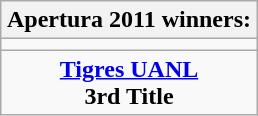<table class="wikitable" style="text-align: center; margin: 0 auto;">
<tr>
<th>Apertura 2011 winners:</th>
</tr>
<tr>
<td></td>
</tr>
<tr>
<td><strong><a href='#'>Tigres UANL</a></strong><br><strong>3rd Title</strong></td>
</tr>
</table>
